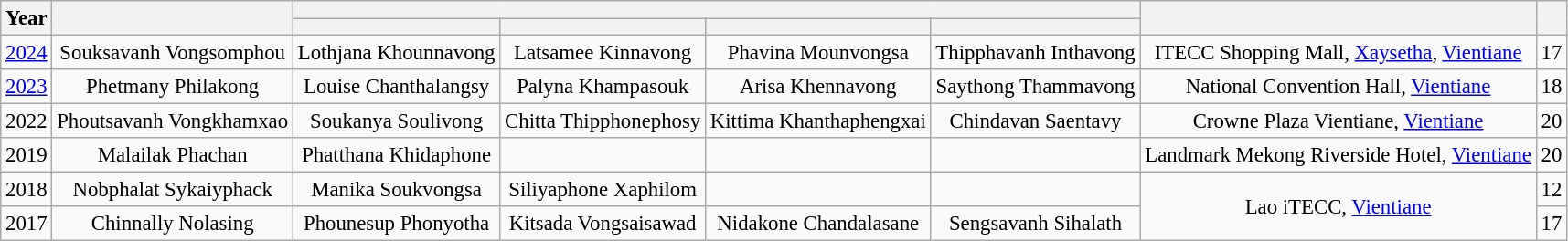<table class="wikitable sortable" style="font-size: 95%; text-align:center">
<tr>
<th rowspan="2">Year</th>
<th rowspan="2"></th>
<th colspan="4"></th>
<th rowspan="2"></th>
<th rowspan="2"></th>
</tr>
<tr>
<th></th>
<th></th>
<th></th>
<th></th>
</tr>
<tr>
<td><a href='#'>2024</a></td>
<td>Souksavanh Vongsomphou</td>
<td>Lothjana Khounnavong</td>
<td>Latsamee Kinnavong</td>
<td>Phavina Mounvongsa</td>
<td>Thipphavanh Inthavong</td>
<td>ITECC Shopping Mall, <a href='#'>Xaysetha</a>, <a href='#'>Vientiane</a></td>
<td>17</td>
</tr>
<tr>
<td><a href='#'>2023</a></td>
<td>Phetmany Philakong</td>
<td>Louise Chanthalangsy</td>
<td>Palyna Khampasouk</td>
<td>Arisa Khennavong</td>
<td>Saythong Thammavong</td>
<td>National Convention Hall, <a href='#'>Vientiane</a></td>
<td>18</td>
</tr>
<tr>
<td>2022</td>
<td>Phoutsavanh Vongkhamxao</td>
<td>Soukanya Soulivong</td>
<td>Chitta Thipphonephosy</td>
<td>Kittima Khanthaphengxai</td>
<td>Chindavan Saentavy</td>
<td>Crowne Plaza Vientiane, <a href='#'>Vientiane</a></td>
<td>20</td>
</tr>
<tr>
<td>2019</td>
<td>Malailak Phachan</td>
<td>Phatthana Khidaphone</td>
<td></td>
<td></td>
<td></td>
<td>Landmark Mekong Riverside Hotel, <a href='#'>Vientiane</a></td>
<td>20</td>
</tr>
<tr>
<td>2018</td>
<td>Nobphalat Sykaiyphack</td>
<td>Manika Soukvongsa</td>
<td>Siliyaphone Xaphilom</td>
<td></td>
<td></td>
<td rowspan="2">Lao iTECC, <a href='#'>Vientiane</a></td>
<td>12</td>
</tr>
<tr>
<td>2017</td>
<td>Chinnally Nolasing</td>
<td>Phounesup Phonyotha</td>
<td>Kitsada Vongsaisawad</td>
<td>Nidakone Chandalasane</td>
<td>Sengsavanh Sihalath</td>
<td>17</td>
</tr>
</table>
